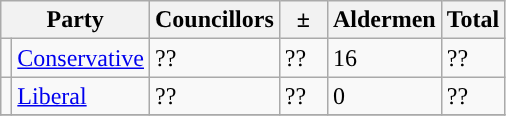<table class="wikitable">
<tr>
<th colspan="2">Party</th>
<th>Councillors</th>
<th>  ±  </th>
<th>Aldermen</th>
<th>Total</th>
</tr>
<tr>
<td style="background-color: "></td>
<td><a href='#'>Conservative</a></td>
<td>??</td>
<td>??</td>
<td>16</td>
<td>??</td>
</tr>
<tr>
<td style="background-color: "></td>
<td><a href='#'>Liberal</a></td>
<td>??</td>
<td>??</td>
<td>0</td>
<td>??</td>
</tr>
<tr>
</tr>
</table>
